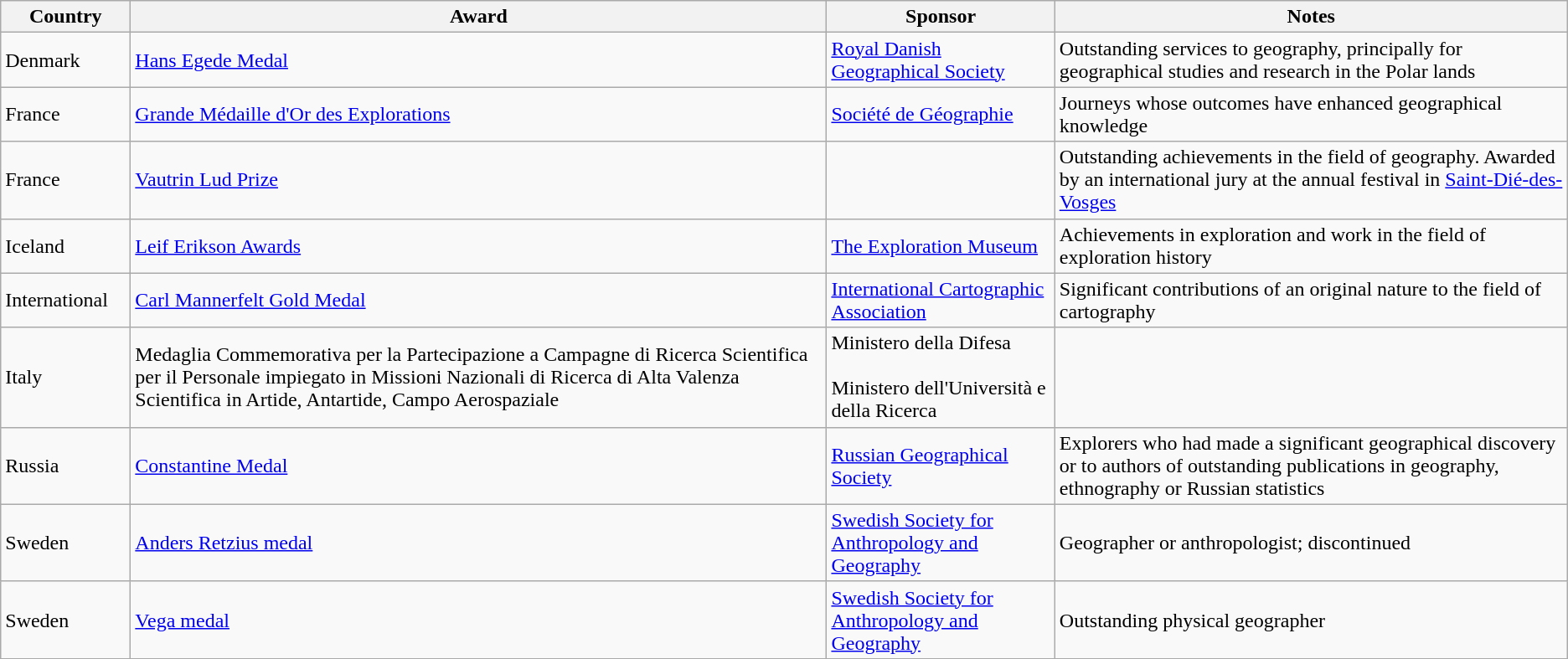<table Class="wikitable sortable">
<tr>
<th style="width:6em;">Country</th>
<th>Award</th>
<th>Sponsor</th>
<th>Notes</th>
</tr>
<tr>
<td>Denmark</td>
<td><a href='#'>Hans Egede Medal</a></td>
<td><a href='#'>Royal Danish Geographical Society</a></td>
<td>Outstanding services to geography, principally for geographical studies and research in the Polar lands</td>
</tr>
<tr>
<td>France</td>
<td><a href='#'>Grande Médaille d'Or des Explorations</a></td>
<td><a href='#'>Société de Géographie</a></td>
<td>Journeys whose outcomes have enhanced geographical knowledge</td>
</tr>
<tr>
<td>France</td>
<td><a href='#'>Vautrin Lud Prize</a></td>
<td></td>
<td>Outstanding achievements in the field of geography. Awarded by an international jury at the annual festival in <a href='#'>Saint-Dié-des-Vosges</a></td>
</tr>
<tr>
<td>Iceland</td>
<td><a href='#'>Leif Erikson Awards</a></td>
<td><a href='#'>The Exploration Museum</a></td>
<td>Achievements in exploration and work in the field of exploration history</td>
</tr>
<tr>
<td>International</td>
<td><a href='#'>Carl Mannerfelt Gold Medal</a></td>
<td><a href='#'>International Cartographic Association</a></td>
<td>Significant contributions of an original nature to the field of cartography</td>
</tr>
<tr>
<td>Italy</td>
<td>Medaglia Commemorativa per la Partecipazione a Campagne di Ricerca Scientifica per il Personale impiegato in Missioni Nazionali di Ricerca di Alta Valenza Scientifica in Artide, Antartide, Campo Aerospaziale</td>
<td>Ministero della Difesa<br><br>Ministero dell'Università e della Ricerca</td>
<td></td>
</tr>
<tr>
<td>Russia</td>
<td><a href='#'>Constantine Medal</a></td>
<td><a href='#'>Russian Geographical Society</a></td>
<td>Explorers who had made a significant geographical discovery or to authors of outstanding publications in geography, ethnography or Russian statistics</td>
</tr>
<tr>
<td>Sweden</td>
<td><a href='#'>Anders Retzius medal</a></td>
<td><a href='#'>Swedish Society for Anthropology and Geography</a></td>
<td>Geographer or anthropologist; discontinued</td>
</tr>
<tr>
<td>Sweden</td>
<td><a href='#'>Vega medal</a></td>
<td><a href='#'>Swedish Society for Anthropology and Geography</a></td>
<td>Outstanding physical geographer</td>
</tr>
</table>
